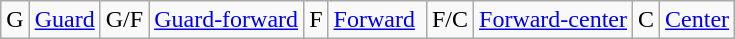<table class="wikitable">
<tr>
<td>G</td>
<td><a href='#'>Guard</a></td>
<td>G/F</td>
<td><a href='#'>Guard-forward</a></td>
<td>F</td>
<td><a href='#'>Forward</a> </td>
<td>F/C</td>
<td><a href='#'>Forward-center</a></td>
<td>C</td>
<td><a href='#'>Center</a></td>
</tr>
</table>
